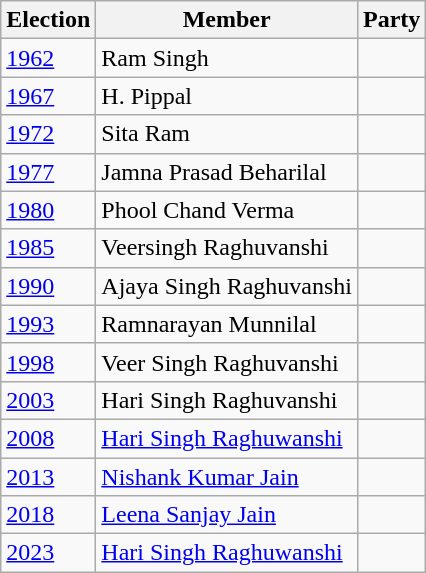<table class="wikitable sortable">
<tr>
<th>Election</th>
<th>Member</th>
<th colspan="2">Party</th>
</tr>
<tr>
<td><a href='#'>1962</a></td>
<td>Ram Singh</td>
<td></td>
</tr>
<tr>
<td><a href='#'>1967</a></td>
<td>H. Pippal</td>
<td></td>
</tr>
<tr>
<td><a href='#'>1972</a></td>
<td>Sita Ram</td>
</tr>
<tr>
<td><a href='#'>1977</a></td>
<td>Jamna Prasad Beharilal</td>
<td></td>
</tr>
<tr>
<td><a href='#'>1980</a></td>
<td>Phool Chand Verma</td>
<td></td>
</tr>
<tr>
<td><a href='#'>1985</a></td>
<td>Veersingh Raghuvanshi</td>
<td></td>
</tr>
<tr>
<td><a href='#'>1990</a></td>
<td>Ajaya Singh Raghuvanshi</td>
<td></td>
</tr>
<tr>
<td><a href='#'>1993</a></td>
<td>Ramnarayan Munnilal</td>
<td></td>
</tr>
<tr>
<td><a href='#'>1998</a></td>
<td>Veer Singh Raghuvanshi</td>
</tr>
<tr>
<td><a href='#'>2003</a></td>
<td>Hari Singh Raghuvanshi</td>
<td></td>
</tr>
<tr>
<td><a href='#'>2008</a></td>
<td><a href='#'>Hari Singh Raghuwanshi</a></td>
</tr>
<tr>
<td><a href='#'>2013</a></td>
<td><a href='#'>Nishank Kumar Jain</a></td>
<td></td>
</tr>
<tr>
<td><a href='#'>2018</a></td>
<td><a href='#'>Leena Sanjay Jain</a></td>
<td></td>
</tr>
<tr>
<td><a href='#'>2023</a></td>
<td><a href='#'>Hari Singh Raghuwanshi</a></td>
</tr>
</table>
